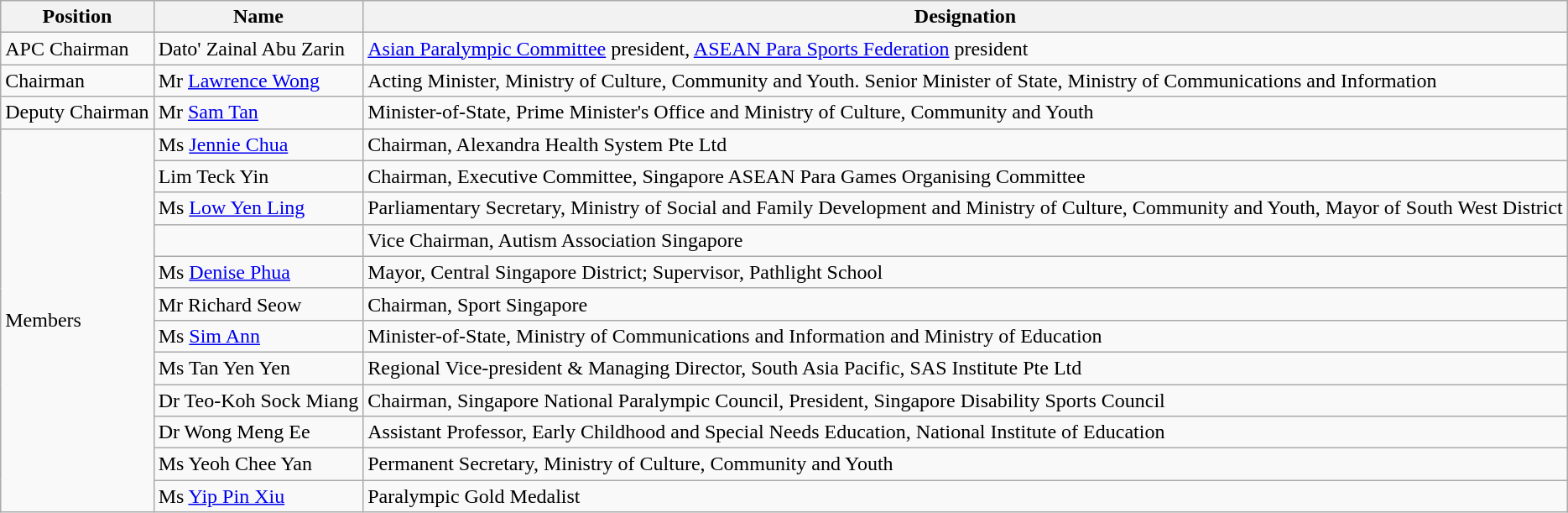<table class="wikitable" border="1">
<tr>
<th>Position</th>
<th>Name</th>
<th>Designation</th>
</tr>
<tr>
<td>APC Chairman</td>
<td>Dato' Zainal Abu Zarin</td>
<td><a href='#'>Asian Paralympic Committee</a> president, <a href='#'>ASEAN Para Sports Federation</a> president</td>
</tr>
<tr>
<td>Chairman</td>
<td>Mr <a href='#'>Lawrence Wong</a></td>
<td>Acting Minister, Ministry of Culture, Community and Youth. Senior Minister of State, Ministry of Communications and Information</td>
</tr>
<tr>
<td>Deputy Chairman</td>
<td>Mr <a href='#'>Sam Tan</a></td>
<td>Minister-of-State, Prime Minister's Office and Ministry of Culture, Community and Youth</td>
</tr>
<tr>
<td rowspan="12">Members</td>
<td>Ms <a href='#'>Jennie Chua</a></td>
<td>Chairman, Alexandra Health System Pte Ltd</td>
</tr>
<tr>
<td>Lim Teck Yin</td>
<td>Chairman, Executive Committee, Singapore ASEAN Para Games Organising Committee</td>
</tr>
<tr>
<td>Ms <a href='#'>Low Yen Ling</a></td>
<td>Parliamentary Secretary, Ministry of Social and Family Development and Ministry of Culture, Community and Youth, Mayor of South West District</td>
</tr>
<tr>
<td></td>
<td>Vice Chairman, Autism Association Singapore</td>
</tr>
<tr>
<td>Ms <a href='#'>Denise Phua</a></td>
<td>Mayor, Central Singapore District; Supervisor, Pathlight School</td>
</tr>
<tr>
<td>Mr Richard Seow</td>
<td>Chairman, Sport Singapore</td>
</tr>
<tr>
<td>Ms <a href='#'>Sim Ann</a></td>
<td>Minister-of-State, Ministry of Communications and Information and Ministry of Education</td>
</tr>
<tr>
<td>Ms Tan Yen Yen</td>
<td>Regional Vice-president & Managing Director, South Asia Pacific, SAS Institute Pte Ltd</td>
</tr>
<tr>
<td>Dr Teo-Koh Sock Miang</td>
<td>Chairman, Singapore National Paralympic Council, President, Singapore Disability Sports Council</td>
</tr>
<tr>
<td>Dr Wong Meng Ee</td>
<td>Assistant Professor, Early Childhood and Special Needs Education, National Institute of Education</td>
</tr>
<tr>
<td>Ms Yeoh Chee Yan</td>
<td>Permanent Secretary, Ministry of Culture, Community and Youth</td>
</tr>
<tr>
<td>Ms <a href='#'>Yip Pin Xiu</a></td>
<td>Paralympic Gold Medalist</td>
</tr>
</table>
